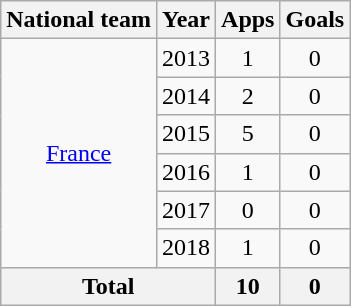<table class="wikitable" style="text-align:center">
<tr>
<th>National team</th>
<th>Year</th>
<th>Apps</th>
<th>Goals</th>
</tr>
<tr>
<td rowspan="6"><a href='#'>France</a></td>
<td>2013</td>
<td>1</td>
<td>0</td>
</tr>
<tr>
<td>2014</td>
<td>2</td>
<td>0</td>
</tr>
<tr>
<td>2015</td>
<td>5</td>
<td>0</td>
</tr>
<tr>
<td>2016</td>
<td>1</td>
<td>0</td>
</tr>
<tr>
<td>2017</td>
<td>0</td>
<td>0</td>
</tr>
<tr>
<td>2018</td>
<td>1</td>
<td>0</td>
</tr>
<tr>
<th colspan="2">Total</th>
<th>10</th>
<th>0</th>
</tr>
</table>
